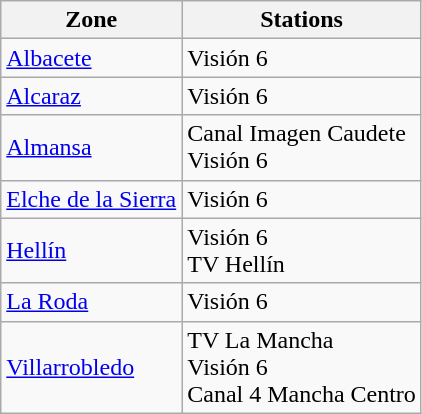<table class="wikitable">
<tr>
<th>Zone</th>
<th>Stations</th>
</tr>
<tr>
<td><a href='#'>Albacete</a></td>
<td>Visión 6</td>
</tr>
<tr>
<td><a href='#'>Alcaraz</a></td>
<td>Visión 6</td>
</tr>
<tr>
<td><a href='#'>Almansa</a></td>
<td>Canal Imagen Caudete<br>Visión 6</td>
</tr>
<tr>
<td><a href='#'>Elche de la Sierra</a></td>
<td>Visión 6</td>
</tr>
<tr>
<td><a href='#'>Hellín</a></td>
<td>Visión 6<br>TV Hellín</td>
</tr>
<tr>
<td><a href='#'>La Roda</a></td>
<td>Visión 6</td>
</tr>
<tr>
<td><a href='#'>Villarrobledo</a></td>
<td>TV La Mancha<br>Visión 6<br>Canal 4 Mancha Centro</td>
</tr>
</table>
